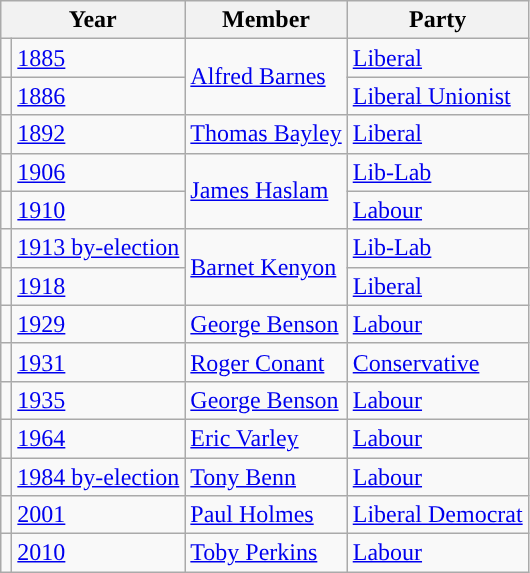<table class="wikitable">
<tr>
<th colspan="2">Year</th>
<th>Member</th>
<th>Party</th>
</tr>
<tr>
<td style="color:inherit;background-color: "></td>
<td><a href='#'>1885</a></td>
<td rowspan="2"><a href='#'>Alfred Barnes</a></td>
<td><a href='#'>Liberal</a></td>
</tr>
<tr>
<td style="color:inherit;background-color: "></td>
<td><a href='#'>1886</a></td>
<td><a href='#'>Liberal Unionist</a></td>
</tr>
<tr>
<td style="color:inherit;background-color: "></td>
<td><a href='#'>1892</a></td>
<td><a href='#'>Thomas Bayley</a></td>
<td><a href='#'>Liberal</a></td>
</tr>
<tr>
<td style="color:inherit;background-color: "></td>
<td><a href='#'>1906</a></td>
<td rowspan="2"><a href='#'>James Haslam</a></td>
<td><a href='#'>Lib-Lab</a></td>
</tr>
<tr>
<td style="color:inherit;background-color: "></td>
<td><a href='#'>1910</a></td>
<td><a href='#'>Labour</a></td>
</tr>
<tr>
<td style="color:inherit;background-color: "></td>
<td><a href='#'>1913 by-election</a></td>
<td rowspan="2"><a href='#'>Barnet Kenyon</a></td>
<td><a href='#'>Lib-Lab</a></td>
</tr>
<tr>
<td style="color:inherit;background-color: "></td>
<td><a href='#'>1918</a></td>
<td><a href='#'>Liberal</a> </td>
</tr>
<tr>
<td style="color:inherit;background-color: "></td>
<td><a href='#'>1929</a></td>
<td><a href='#'>George Benson</a></td>
<td><a href='#'>Labour</a></td>
</tr>
<tr>
<td style="color:inherit;background-color: "></td>
<td><a href='#'>1931</a></td>
<td><a href='#'>Roger Conant</a> </td>
<td><a href='#'>Conservative</a></td>
</tr>
<tr>
<td style="color:inherit;background-color: "></td>
<td><a href='#'>1935</a></td>
<td><a href='#'>George Benson</a></td>
<td><a href='#'>Labour</a></td>
</tr>
<tr>
<td style="color:inherit;background-color: "></td>
<td><a href='#'>1964</a></td>
<td><a href='#'>Eric Varley</a></td>
<td><a href='#'>Labour</a></td>
</tr>
<tr>
<td style="color:inherit;background-color: "></td>
<td><a href='#'>1984 by-election</a></td>
<td><a href='#'>Tony Benn</a></td>
<td><a href='#'>Labour</a></td>
</tr>
<tr>
<td style="color:inherit;background-color: "></td>
<td><a href='#'>2001</a></td>
<td><a href='#'>Paul Holmes</a></td>
<td><a href='#'>Liberal Democrat</a></td>
</tr>
<tr>
<td style="color:inherit;background-color: "></td>
<td><a href='#'>2010</a></td>
<td><a href='#'>Toby Perkins</a></td>
<td><a href='#'>Labour</a></td>
</tr>
</table>
